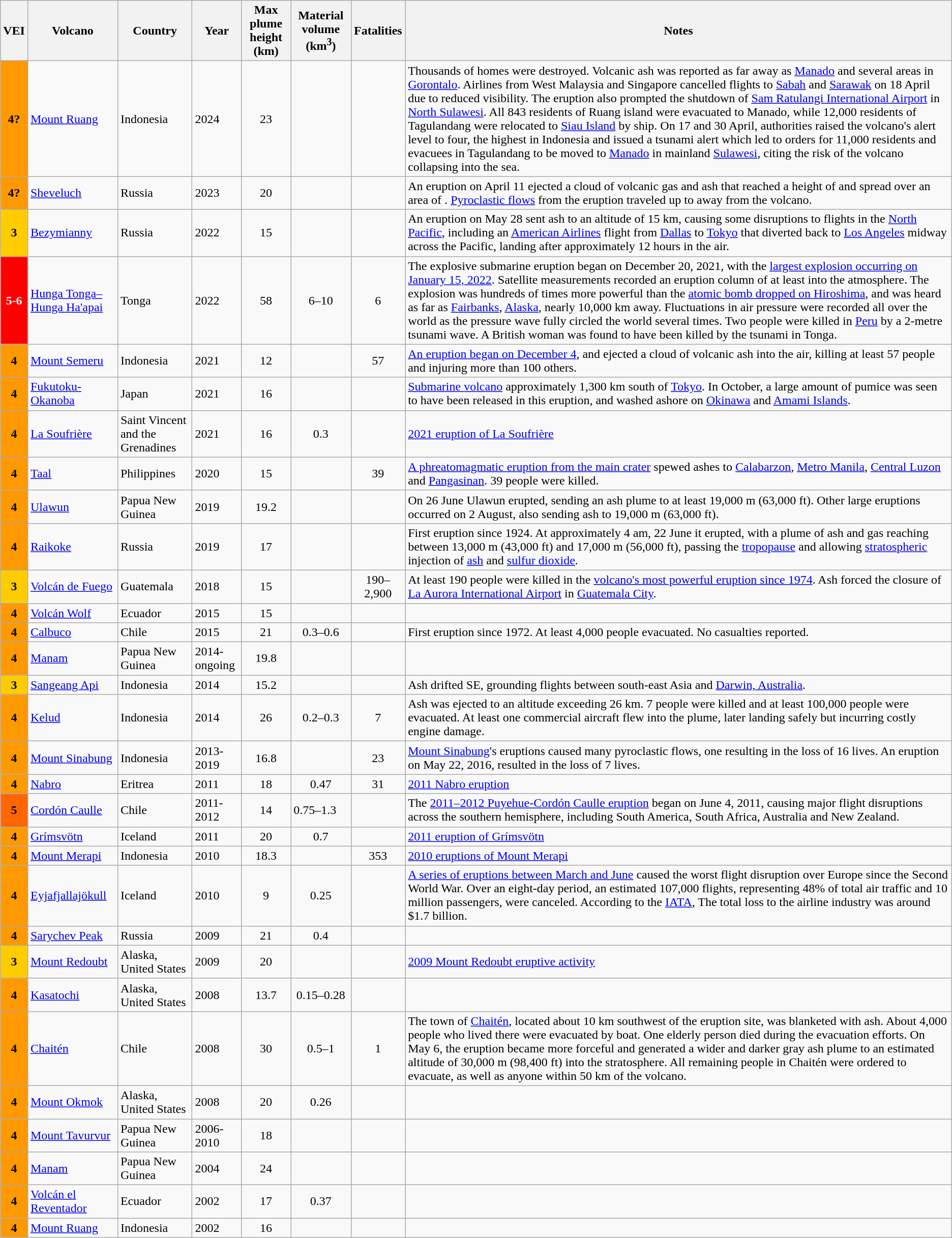<table class="wikitable sortable">
<tr>
<th>VEI</th>
<th>Volcano</th>
<th>Country</th>
<th>Year</th>
<th data-sort-type="number">Max plume height (km)</th>
<th data-sort-type="number">Material volume (km<sup>3</sup>)</th>
<th data-sort-type="number">Fatalities</th>
<th>Notes</th>
</tr>
<tr>
<th style="background:#f90;">4?</th>
<td><a href='#'>Mount Ruang</a></td>
<td>Indonesia</td>
<td>2024</td>
<td style="text-align: center;">23</td>
<td></td>
<td></td>
<td>Thousands of homes were destroyed. Volcanic ash was reported as far away as <a href='#'>Manado</a> and several areas in <a href='#'>Gorontalo</a>.  Airlines from West Malaysia and Singapore cancelled flights to <a href='#'>Sabah</a> and <a href='#'>Sarawak</a> on 18 April due to reduced visibility. The eruption also prompted the shutdown of <a href='#'>Sam Ratulangi International Airport</a> in <a href='#'>North Sulawesi</a>. All 843 residents of Ruang island were evacuated to Manado, while 12,000 residents of Tagulandang were relocated to <a href='#'>Siau Island</a> by ship. On 17 and 30 April, authorities raised the volcano's alert level to four, the highest in Indonesia and issued a tsunami alert which led to orders for 11,000 residents and evacuees in Tagulandang to be moved to <a href='#'>Manado</a> in mainland <a href='#'>Sulawesi</a>, citing the risk of the volcano collapsing into the sea.</td>
</tr>
<tr>
<th style="background:#f90;">4?</th>
<td><a href='#'>Sheveluch</a></td>
<td>Russia</td>
<td>2023</td>
<td style="text-align: center;">20</td>
<td></td>
<td></td>
<td>An eruption on April 11 ejected a cloud of volcanic gas and ash that reached a height of  and spread over an area of . <a href='#'>Pyroclastic flows</a> from the eruption traveled up to  away from the volcano.</td>
</tr>
<tr>
<th style="background-color: #FC0;">3</th>
<td><a href='#'>Bezymianny</a></td>
<td>Russia</td>
<td>2022</td>
<td style="text-align: center;">15</td>
<td></td>
<td></td>
<td>An eruption on May 28 sent ash to an altitude of 15 km, causing some disruptions to flights in the <a href='#'>North Pacific</a>, including an <a href='#'>American Airlines</a> flight from <a href='#'>Dallas</a> to <a href='#'>Tokyo</a> that diverted back to <a href='#'>Los Angeles</a> midway across the Pacific, landing after approximately 12 hours in the air.</td>
</tr>
<tr>
<th style="background:#f00; color:white;">5-6</th>
<td><a href='#'>Hunga Tonga–Hunga Ha'apai</a></td>
<td>Tonga</td>
<td>2022</td>
<td style="text-align: center;">58</td>
<td style="text-align: center;">6–10</td>
<td style="text-align: center;">6</td>
<td>The explosive submarine eruption began on December 20, 2021, with the <a href='#'>largest explosion occurring on January 15, 2022</a>. Satellite measurements recorded an eruption column of at least  into the atmosphere. The explosion was hundreds of times more powerful than the <a href='#'>atomic bomb dropped on Hiroshima</a>, and was heard as far as <a href='#'>Fairbanks</a>, <a href='#'>Alaska</a>, nearly 10,000 km away. Fluctuations in air pressure were recorded all over the world as the pressure wave fully circled the world several times. Two people were killed in <a href='#'>Peru</a> by a 2-metre tsunami wave. A British woman was found to have been killed by the tsunami in Tonga.</td>
</tr>
<tr>
<th style="background:#f90;">4</th>
<td><a href='#'>Mount Semeru</a></td>
<td>Indonesia</td>
<td>2021</td>
<td style="text-align: center;">12</td>
<td></td>
<td style="text-align: center;">57</td>
<td><a href='#'>An eruption began on December 4</a>, and ejected a cloud of volcanic ash  into the air, killing at least 57 people and injuring more than 100 others.</td>
</tr>
<tr>
<th style="background:#f90;">4</th>
<td><a href='#'>Fukutoku-Okanoba</a></td>
<td>Japan</td>
<td>2021</td>
<td style="text-align: center;">16</td>
<td></td>
<td></td>
<td><a href='#'>Submarine volcano</a> approximately 1,300 km south of <a href='#'>Tokyo</a>. In October, a large amount of pumice was seen to have been released in this eruption, and washed ashore on <a href='#'>Okinawa</a> and <a href='#'>Amami Islands</a>.</td>
</tr>
<tr>
<th style="background:#f90;">4</th>
<td><a href='#'>La Soufrière</a></td>
<td>Saint Vincent and the Grenadines</td>
<td>2021</td>
<td style="text-align: center;">16</td>
<td style="text-align: center;">0.3</td>
<td></td>
<td><a href='#'>2021 eruption of La Soufrière</a></td>
</tr>
<tr>
<th style="background:#f90;">4</th>
<td><a href='#'>Taal</a></td>
<td>Philippines</td>
<td>2020</td>
<td style="text-align: center;">15</td>
<td></td>
<td style="text-align: center;">39</td>
<td><a href='#'>A phreatomagmatic eruption from the main crater</a> spewed ashes to <a href='#'>Calabarzon</a>, <a href='#'>Metro Manila</a>, <a href='#'>Central Luzon</a> and <a href='#'>Pangasinan</a>. 39 people were killed.</td>
</tr>
<tr>
<th style="background:#f90;">4</th>
<td><a href='#'>Ulawun</a></td>
<td>Papua New Guinea</td>
<td>2019</td>
<td style="text-align: center;">19.2</td>
<td></td>
<td></td>
<td>On 26 June Ulawun erupted, sending an ash plume to at least 19,000 m (63,000 ft). Other large eruptions occurred on 2 August, also sending ash to 19,000 m (63,000 ft).</td>
</tr>
<tr>
<th style="background:#f90;">4</th>
<td><a href='#'>Raikoke</a></td>
<td>Russia</td>
<td>2019</td>
<td style="text-align: center;">17</td>
<td></td>
<td></td>
<td>First eruption since 1924. At approximately 4 am, 22 June it erupted, with a plume of ash and gas reaching between 13,000 m (43,000 ft) and 17,000 m (56,000 ft), passing the <a href='#'>tropopause</a> and allowing <a href='#'>stratospheric</a> injection of <a href='#'>ash</a> and <a href='#'>sulfur dioxide</a>.</td>
</tr>
<tr>
<th style="background:#fc0;">3</th>
<td><a href='#'>Volcán de Fuego</a></td>
<td>Guatemala</td>
<td>2018</td>
<td style="text-align: center;">15</td>
<td></td>
<td style="text-align: center;">190–2,900</td>
<td>At least 190 people were killed in the <a href='#'>volcano's most powerful eruption since 1974</a>. Ash forced the closure of <a href='#'>La Aurora International Airport</a> in <a href='#'>Guatemala City</a>.</td>
</tr>
<tr>
<th style="background:#f90;">4</th>
<td><a href='#'>Volcán Wolf</a></td>
<td>Ecuador</td>
<td>2015</td>
<td style="text-align: center;">15</td>
<td></td>
<td></td>
<td></td>
</tr>
<tr>
<th style="background:#f90;">4</th>
<td><a href='#'>Calbuco</a></td>
<td>Chile</td>
<td>2015</td>
<td style="text-align: center;">21</td>
<td style="text-align: center;">0.3–0.6</td>
<td></td>
<td>First eruption since 1972. At least 4,000 people evacuated. No casualties reported.</td>
</tr>
<tr>
<th style="background:#f90;">4</th>
<td><a href='#'>Manam</a></td>
<td>Papua New Guinea</td>
<td>2014-ongoing</td>
<td style="text-align: center;">19.8</td>
<td></td>
<td></td>
<td></td>
</tr>
<tr>
<th style="background:#fc0;">3</th>
<td><a href='#'>Sangeang Api</a></td>
<td>Indonesia</td>
<td>2014</td>
<td style="text-align: center;">15.2</td>
<td></td>
<td></td>
<td>Ash drifted SE, grounding flights between south-east Asia and <a href='#'>Darwin, Australia</a>.</td>
</tr>
<tr>
<th style="background:#f90;">4</th>
<td><a href='#'>Kelud</a></td>
<td>Indonesia</td>
<td>2014</td>
<td style="text-align: center;">26</td>
<td style="text-align: center;">0.2–0.3</td>
<td style="text-align: center;">7</td>
<td>Ash was ejected to an altitude exceeding 26 km. 7 people were killed and at least 100,000 people were evacuated. At least one commercial aircraft flew into the plume, later landing safely but incurring costly engine damage.</td>
</tr>
<tr>
<th style="background:#f90;">4</th>
<td><a href='#'>Mount Sinabung</a></td>
<td>Indonesia</td>
<td>2013-2019</td>
<td style="text-align: center;">16.8</td>
<td></td>
<td style="text-align: center;">23</td>
<td><a href='#'>Mount Sinabung</a>'s eruptions caused many pyroclastic flows, one resulting in the loss of 16 lives. An eruption on May 22, 2016, resulted in the loss of 7 lives.</td>
</tr>
<tr>
<th style="background:#f90;">4</th>
<td><a href='#'>Nabro</a></td>
<td>Eritrea</td>
<td>2011</td>
<td style="text-align: center;">18</td>
<td style="text-align: center;">0.47</td>
<td style="text-align: center;">31</td>
<td><a href='#'>2011 Nabro eruption</a></td>
</tr>
<tr>
<th style="background:#f60;">5</th>
<td><a href='#'>Cordón Caulle</a></td>
<td>Chile</td>
<td>2011-2012</td>
<td style="text-align: center;">14</td>
<td>0.75–1.3</td>
<td></td>
<td>The <a href='#'>2011–2012 Puyehue-Cordón Caulle eruption</a> began on June 4, 2011, causing major flight disruptions across the southern hemisphere, including South America, South Africa, Australia and New Zealand.</td>
</tr>
<tr>
<th style="background:#f90;">4</th>
<td><a href='#'>Grímsvötn</a></td>
<td>Iceland</td>
<td>2011</td>
<td style="text-align: center;">20</td>
<td style="text-align: center;">0.7</td>
<td></td>
<td><a href='#'>2011 eruption of Grímsvötn</a></td>
</tr>
<tr>
<th style="background:#f90;">4</th>
<td><a href='#'>Mount Merapi</a></td>
<td>Indonesia</td>
<td>2010</td>
<td style="text-align: center;">18.3</td>
<td></td>
<td style="text-align: center;">353</td>
<td><a href='#'>2010 eruptions of Mount Merapi</a></td>
</tr>
<tr>
<th style="background:#f90;">4</th>
<td><a href='#'>Eyjafjallajökull</a></td>
<td>Iceland</td>
<td>2010</td>
<td style="text-align: center;">9</td>
<td style="text-align: center;">0.25</td>
<td></td>
<td><a href='#'>A series of eruptions between March and June</a> caused the worst flight disruption over Europe since the Second World War. Over an eight-day period, an estimated 107,000 flights, representing 48% of total air traffic and 10 million passengers, were canceled. According to the <a href='#'>IATA</a>, The total loss to the airline industry was around $1.7 billion.</td>
</tr>
<tr>
<th style="background:#f90;">4</th>
<td><a href='#'>Sarychev Peak</a></td>
<td>Russia</td>
<td>2009</td>
<td style="text-align: center;">21</td>
<td style="text-align: center;">0.4</td>
<td></td>
<td></td>
</tr>
<tr>
<th style="background-color: #FC0;">3</th>
<td><a href='#'>Mount Redoubt</a></td>
<td>Alaska, United States</td>
<td>2009</td>
<td style="text-align: center;">20</td>
<td></td>
<td></td>
<td><a href='#'>2009 Mount Redoubt eruptive activity</a></td>
</tr>
<tr>
<th style="background:#f90;">4</th>
<td><a href='#'>Kasatochi</a></td>
<td>Alaska, United States</td>
<td>2008</td>
<td style="text-align: center;">13.7</td>
<td style="text-align: center;">0.15–0.28</td>
<td></td>
<td></td>
</tr>
<tr>
<th style="background:#F90;">4</th>
<td><a href='#'>Chaitén</a></td>
<td>Chile</td>
<td>2008</td>
<td style="text-align: center;">30</td>
<td style="text-align: center;">0.5–1</td>
<td style="text-align: center;">1</td>
<td>The town of <a href='#'>Chaitén</a>, located about 10 km southwest of the eruption site, was blanketed with ash. About 4,000 people who lived there were evacuated by boat. One elderly person died during the evacuation efforts. On May 6, the eruption became more forceful and generated a wider and darker gray ash plume to an estimated altitude of 30,000 m (98,400 ft) into the stratosphere. All remaining people in Chaitén were ordered to evacuate, as well as anyone within 50 km of the volcano.</td>
</tr>
<tr>
<th style="background:#f90;">4</th>
<td><a href='#'>Mount Okmok</a></td>
<td>Alaska, United States</td>
<td>2008</td>
<td style="text-align: center;">20</td>
<td style="text-align: center;">0.26</td>
<td></td>
<td></td>
</tr>
<tr>
<th style="background:#f90;">4</th>
<td><a href='#'>Mount Tavurvur</a></td>
<td>Papua New Guinea</td>
<td>2006-2010</td>
<td style="text-align: center;">18</td>
<td></td>
<td></td>
<td></td>
</tr>
<tr>
<th style="background:#f90;">4</th>
<td><a href='#'>Manam</a></td>
<td>Papua New Guinea</td>
<td>2004</td>
<td style="text-align: center;">24</td>
<td></td>
<td></td>
<td></td>
</tr>
<tr>
<th style="background:#f90;">4</th>
<td><a href='#'>Volcán el Reventador</a></td>
<td>Ecuador</td>
<td>2002</td>
<td style="text-align: center;">17</td>
<td style="text-align: center;">0.37</td>
<td></td>
<td></td>
</tr>
<tr>
<th style="background:#f90;">4</th>
<td><a href='#'>Mount Ruang</a></td>
<td>Indonesia</td>
<td>2002</td>
<td style="text-align: center;">16</td>
<td></td>
<td></td>
<td></td>
</tr>
</table>
